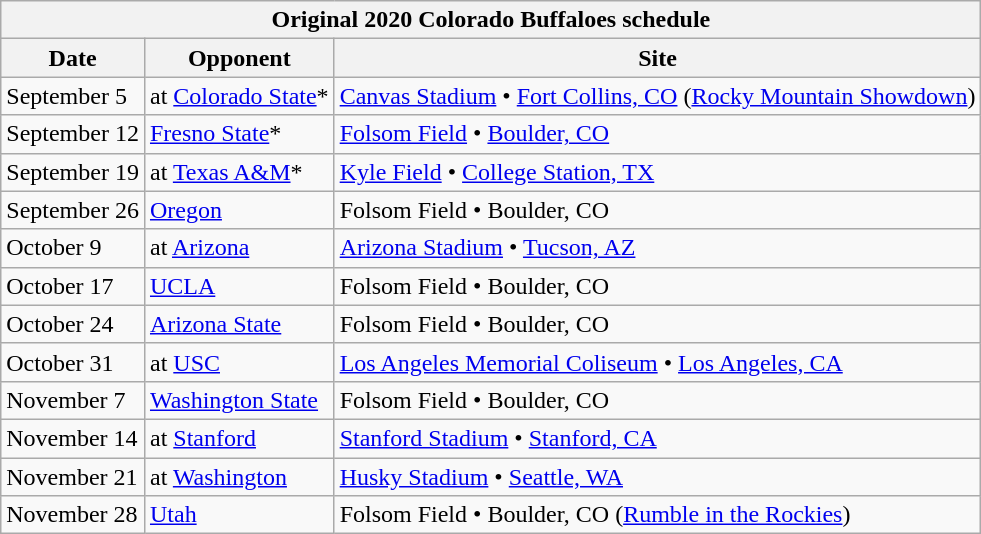<table class="wikitable collapsible autocollapse">
<tr>
<th colspan="4">Original 2020 Colorado Buffaloes schedule</th>
</tr>
<tr valign="bottom">
<th>Date</th>
<th>Opponent</th>
<th>Site</th>
</tr>
<tr>
<td>September 5</td>
<td>at <a href='#'>Colorado State</a>*</td>
<td><a href='#'>Canvas Stadium</a> • <a href='#'>Fort Collins, CO</a> (<a href='#'>Rocky Mountain Showdown</a>)</td>
</tr>
<tr>
<td>September 12</td>
<td><a href='#'>Fresno State</a>*</td>
<td><a href='#'>Folsom Field</a> • <a href='#'>Boulder, CO</a></td>
</tr>
<tr>
<td>September 19</td>
<td>at <a href='#'>Texas A&M</a>*</td>
<td><a href='#'>Kyle Field</a> • <a href='#'>College Station, TX</a></td>
</tr>
<tr>
<td>September 26</td>
<td><a href='#'>Oregon</a></td>
<td>Folsom Field • Boulder, CO</td>
</tr>
<tr>
<td>October 9</td>
<td>at <a href='#'>Arizona</a></td>
<td><a href='#'>Arizona Stadium</a> • <a href='#'>Tucson, AZ</a></td>
</tr>
<tr>
<td>October 17</td>
<td><a href='#'>UCLA</a></td>
<td>Folsom Field • Boulder, CO</td>
</tr>
<tr>
<td>October 24</td>
<td><a href='#'>Arizona State</a></td>
<td>Folsom Field • Boulder, CO</td>
</tr>
<tr>
<td>October 31</td>
<td>at <a href='#'>USC</a></td>
<td><a href='#'>Los Angeles Memorial Coliseum</a> • <a href='#'>Los Angeles, CA</a></td>
</tr>
<tr>
<td>November 7</td>
<td><a href='#'>Washington State</a></td>
<td>Folsom Field • Boulder, CO</td>
</tr>
<tr>
<td>November 14</td>
<td>at <a href='#'>Stanford</a></td>
<td><a href='#'>Stanford Stadium</a> • <a href='#'>Stanford, CA</a></td>
</tr>
<tr>
<td>November 21</td>
<td>at <a href='#'>Washington</a></td>
<td><a href='#'>Husky Stadium</a> • <a href='#'>Seattle, WA</a></td>
</tr>
<tr>
<td>November 28</td>
<td><a href='#'>Utah</a></td>
<td>Folsom Field • Boulder, CO (<a href='#'>Rumble in the Rockies</a>)</td>
</tr>
</table>
